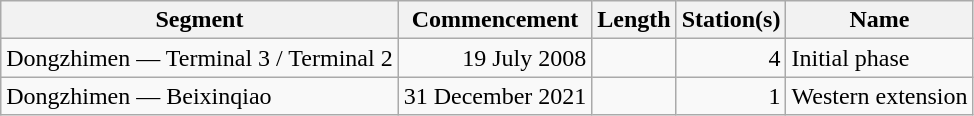<table class="wikitable" style="border-collapse: collapse; text-align: right;">
<tr>
<th>Segment</th>
<th>Commencement</th>
<th>Length</th>
<th>Station(s)</th>
<th>Name</th>
</tr>
<tr>
<td style="text-align: left;">Dongzhimen — Terminal 3 / Terminal 2</td>
<td>19 July 2008</td>
<td></td>
<td>4</td>
<td style="text-align: left;">Initial phase</td>
</tr>
<tr>
<td style="text-align: left;">Dongzhimen — Beixinqiao</td>
<td>31 December 2021</td>
<td></td>
<td>1</td>
<td style="text-align: left;">Western extension</td>
</tr>
</table>
